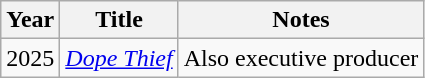<table class="wikitable plainrowheaders">
<tr>
<th>Year</th>
<th>Title</th>
<th>Notes</th>
</tr>
<tr>
<td>2025</td>
<td><em><a href='#'>Dope Thief</a></em></td>
<td>Also executive producer</td>
</tr>
</table>
